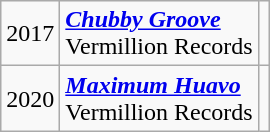<table class="wikitable">
<tr>
<td>2017</td>
<td><strong><em><a href='#'>Chubby Groove</a></em></strong><br>Vermillion Records</td>
<td></td>
</tr>
<tr>
<td>2020</td>
<td><strong><em><a href='#'>Maximum Huavo</a></em></strong><br>Vermillion Records</td>
<td></td>
</tr>
</table>
